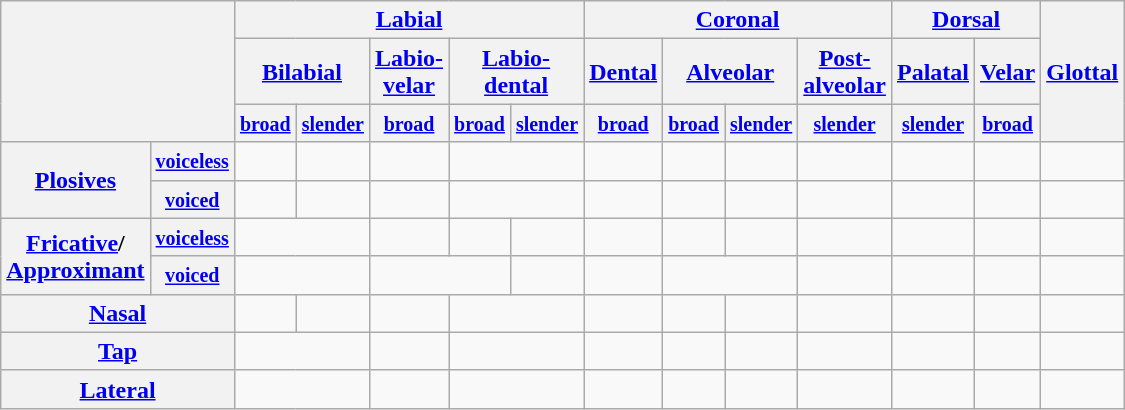<table class="wikitable" style="text-align: center;">
<tr>
<th rowspan="3" colspan="2"></th>
<th colspan="5"><a href='#'>Labial</a></th>
<th colspan="4"><a href='#'>Coronal</a></th>
<th colspan="2"><a href='#'>Dorsal</a></th>
<th rowspan="3"><a href='#'>Glottal</a></th>
</tr>
<tr>
<th colspan="2"><a href='#'>Bilabial</a></th>
<th><a href='#'>Labio-<br>velar</a></th>
<th colspan="2"><a href='#'>Labio-<br>dental</a></th>
<th><a href='#'>Dental</a></th>
<th colspan="2"><a href='#'>Alveolar</a></th>
<th><a href='#'>Post-<br>alveolar</a></th>
<th><a href='#'>Palatal</a></th>
<th><a href='#'>Velar</a></th>
</tr>
<tr>
<th><small><a href='#'>broad</a></small></th>
<th><small><a href='#'>slender</a></small></th>
<th><small><a href='#'>broad</a></small></th>
<th><small><a href='#'>broad</a></small></th>
<th><small><a href='#'>slender</a></small></th>
<th><small><a href='#'>broad</a></small></th>
<th><small><a href='#'>broad</a></small></th>
<th><small><a href='#'>slender</a></small></th>
<th><small><a href='#'>slender</a></small></th>
<th><small><a href='#'>slender</a></small></th>
<th><small><a href='#'>broad</a></small></th>
</tr>
<tr align=center>
<th rowspan="2"><a href='#'>Plosives</a></th>
<th><small><a href='#'>voiceless</a></small></th>
<td></td>
<td></td>
<td></td>
<td colspan=2></td>
<td></td>
<td></td>
<td></td>
<td></td>
<td></td>
<td></td>
<td></td>
</tr>
<tr align=center>
<th><small><a href='#'>voiced</a></small></th>
<td></td>
<td></td>
<td></td>
<td colspan=2></td>
<td></td>
<td></td>
<td></td>
<td></td>
<td></td>
<td></td>
<td></td>
</tr>
<tr align=center>
<th rowspan="2"><a href='#'>Fricative</a>/<br><a href='#'>Approximant</a></th>
<th><small><a href='#'>voiceless</a></small></th>
<td colspan=2></td>
<td></td>
<td></td>
<td></td>
<td></td>
<td></td>
<td></td>
<td></td>
<td></td>
<td></td>
<td></td>
</tr>
<tr align=center>
<th><small><a href='#'>voiced</a></small></th>
<td colspan=2></td>
<td colspan=2></td>
<td></td>
<td></td>
<td colspan=2></td>
<td></td>
<td></td>
<td></td>
<td></td>
</tr>
<tr align=center>
<th colspan="2"><a href='#'>Nasal</a></th>
<td></td>
<td></td>
<td></td>
<td colspan=2></td>
<td></td>
<td></td>
<td></td>
<td></td>
<td></td>
<td></td>
<td></td>
</tr>
<tr align=center>
<th colspan=2><a href='#'>Tap</a></th>
<td colspan=2></td>
<td></td>
<td colspan=2></td>
<td></td>
<td></td>
<td></td>
<td></td>
<td></td>
<td></td>
<td></td>
</tr>
<tr align=center>
<th colspan=2><a href='#'>Lateral</a></th>
<td colspan=2></td>
<td></td>
<td colspan=2></td>
<td></td>
<td></td>
<td></td>
<td></td>
<td></td>
<td></td>
<td></td>
</tr>
</table>
